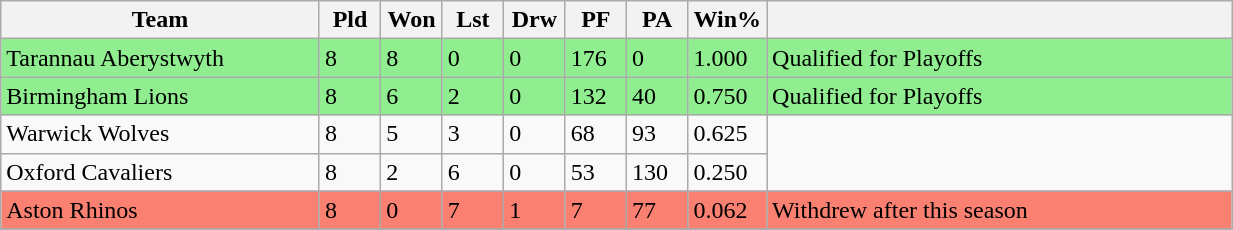<table class="wikitable" width=65%">
<tr>
<th width=26%>Team</th>
<th width=5%>Pld</th>
<th width=5%>Won</th>
<th width=5%>Lst</th>
<th width=5%>Drw</th>
<th width=5%>PF</th>
<th width=5%>PA</th>
<th width=6%>Win%</th>
<th width=38%></th>
</tr>
<tr style="background:lightgreen">
<td>Tarannau Aberystwyth</td>
<td>8</td>
<td>8</td>
<td>0</td>
<td>0</td>
<td>176</td>
<td>0</td>
<td>1.000</td>
<td>Qualified for Playoffs</td>
</tr>
<tr style="background:lightgreen">
<td>Birmingham Lions</td>
<td>8</td>
<td>6</td>
<td>2</td>
<td>0</td>
<td>132</td>
<td>40</td>
<td>0.750</td>
<td>Qualified for Playoffs</td>
</tr>
<tr>
<td>Warwick Wolves</td>
<td>8</td>
<td>5</td>
<td>3</td>
<td>0</td>
<td>68</td>
<td>93</td>
<td>0.625</td>
</tr>
<tr>
<td>Oxford Cavaliers</td>
<td>8</td>
<td>2</td>
<td>6</td>
<td>0</td>
<td>53</td>
<td>130</td>
<td>0.250</td>
</tr>
<tr style="background:salmon">
<td>Aston Rhinos</td>
<td>8</td>
<td>0</td>
<td>7</td>
<td>1</td>
<td>7</td>
<td>77</td>
<td>0.062</td>
<td>Withdrew after this season</td>
</tr>
<tr>
</tr>
</table>
